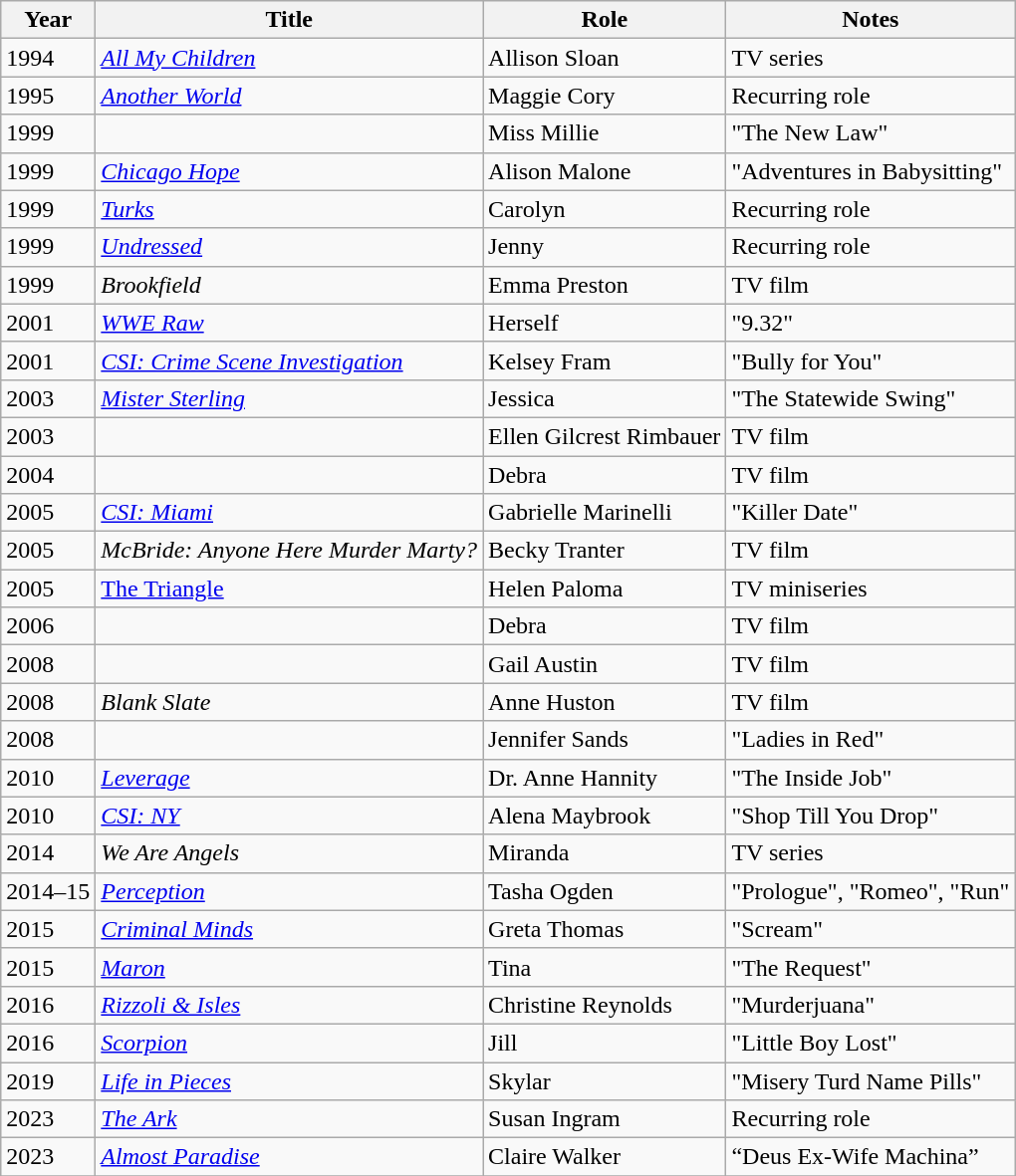<table class="wikitable sortable">
<tr>
<th>Year</th>
<th>Title</th>
<th>Role</th>
<th class="unsortable">Notes</th>
</tr>
<tr>
<td>1994</td>
<td><em><a href='#'>All My Children</a></em></td>
<td>Allison Sloan</td>
<td>TV series</td>
</tr>
<tr>
<td>1995</td>
<td><em><a href='#'>Another World</a></em></td>
<td>Maggie Cory</td>
<td>Recurring role</td>
</tr>
<tr>
<td>1999</td>
<td><em></em></td>
<td>Miss Millie</td>
<td>"The New Law"</td>
</tr>
<tr>
<td>1999</td>
<td><em><a href='#'>Chicago Hope</a></em></td>
<td>Alison Malone</td>
<td>"Adventures in Babysitting"</td>
</tr>
<tr>
<td>1999</td>
<td><em><a href='#'>Turks</a></em></td>
<td>Carolyn</td>
<td>Recurring role</td>
</tr>
<tr>
<td>1999</td>
<td><em><a href='#'>Undressed</a></em></td>
<td>Jenny</td>
<td>Recurring role</td>
</tr>
<tr>
<td>1999</td>
<td><em>Brookfield</em></td>
<td>Emma Preston</td>
<td>TV film</td>
</tr>
<tr>
<td>2001</td>
<td><em><a href='#'>WWE Raw</a></em></td>
<td>Herself</td>
<td>"9.32"</td>
</tr>
<tr>
<td>2001</td>
<td><em><a href='#'>CSI: Crime Scene Investigation</a></em></td>
<td>Kelsey Fram</td>
<td>"Bully for You"</td>
</tr>
<tr>
<td>2003</td>
<td><em><a href='#'>Mister Sterling</a></em></td>
<td>Jessica</td>
<td>"The Statewide Swing"</td>
</tr>
<tr>
<td>2003</td>
<td><em></em></td>
<td>Ellen Gilcrest Rimbauer</td>
<td>TV film</td>
</tr>
<tr>
<td>2004</td>
<td><em></em></td>
<td>Debra</td>
<td>TV film</td>
</tr>
<tr>
<td>2005</td>
<td><em><a href='#'>CSI: Miami</a></em></td>
<td>Gabrielle Marinelli</td>
<td>"Killer Date"</td>
</tr>
<tr>
<td>2005</td>
<td><em>McBride: Anyone Here Murder Marty?</em></td>
<td>Becky Tranter</td>
<td>TV film</td>
</tr>
<tr>
<td>2005</td>
<td><a href='#'>The Triangle</a></td>
<td>Helen Paloma</td>
<td>TV miniseries</td>
</tr>
<tr>
<td>2006</td>
<td><em></em></td>
<td>Debra</td>
<td>TV film</td>
</tr>
<tr>
<td>2008</td>
<td><em></em></td>
<td>Gail Austin</td>
<td>TV film</td>
</tr>
<tr>
<td>2008</td>
<td><em>Blank Slate</em></td>
<td>Anne Huston</td>
<td>TV film</td>
</tr>
<tr>
<td>2008</td>
<td><em></em></td>
<td>Jennifer Sands</td>
<td>"Ladies in Red"</td>
</tr>
<tr>
<td>2010</td>
<td><em><a href='#'>Leverage</a></em></td>
<td>Dr. Anne Hannity</td>
<td>"The Inside Job"</td>
</tr>
<tr>
<td>2010</td>
<td><em><a href='#'>CSI: NY</a></em></td>
<td>Alena Maybrook</td>
<td>"Shop Till You Drop"</td>
</tr>
<tr>
<td>2014</td>
<td><em>We Are Angels</em></td>
<td>Miranda</td>
<td>TV series</td>
</tr>
<tr>
<td>2014–15</td>
<td><em><a href='#'>Perception</a></em></td>
<td>Tasha Ogden</td>
<td>"Prologue", "Romeo", "Run"</td>
</tr>
<tr>
<td>2015</td>
<td><em><a href='#'>Criminal Minds</a></em></td>
<td>Greta Thomas</td>
<td>"Scream"</td>
</tr>
<tr>
<td>2015</td>
<td><em><a href='#'>Maron</a></em></td>
<td>Tina</td>
<td>"The Request"</td>
</tr>
<tr>
<td>2016</td>
<td><em><a href='#'>Rizzoli & Isles</a></em></td>
<td>Christine Reynolds</td>
<td>"Murderjuana"</td>
</tr>
<tr>
<td>2016</td>
<td><em><a href='#'>Scorpion</a></em></td>
<td>Jill</td>
<td>"Little Boy Lost"</td>
</tr>
<tr>
<td>2019</td>
<td><em><a href='#'>Life in Pieces</a></em></td>
<td>Skylar</td>
<td>"Misery Turd Name Pills"</td>
</tr>
<tr>
<td>2023</td>
<td><em><a href='#'>The Ark</a></em></td>
<td>Susan Ingram</td>
<td>Recurring role</td>
</tr>
<tr>
<td>2023</td>
<td><em><a href='#'>Almost Paradise</a></em></td>
<td>Claire Walker</td>
<td>“Deus Ex-Wife Machina”</td>
</tr>
<tr>
</tr>
</table>
